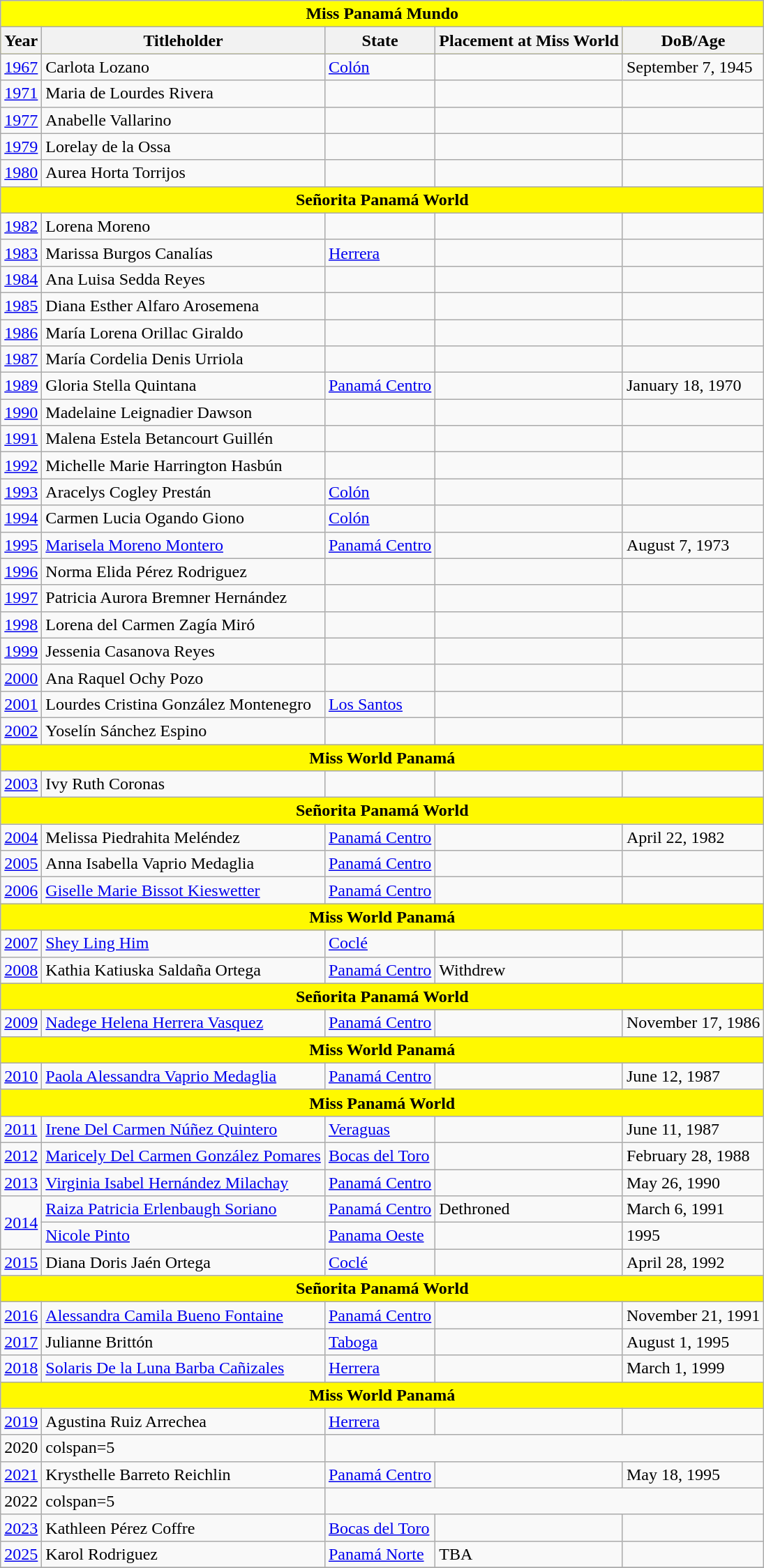<table class="wikitable">
<tr bgcolor="Yellow">
<td colspan=8 align=center><strong>Miss Panamá Mundo</strong></td>
</tr>
<tr bgcolor="#ffff99;">
<th>Year</th>
<th>Titleholder</th>
<th>State</th>
<th>Placement at Miss World</th>
<th>DoB/Age</th>
</tr>
<tr>
<td><a href='#'>1967</a></td>
<td>Carlota Lozano</td>
<td><a href='#'>Colón</a></td>
<td></td>
<td>September 7, 1945</td>
</tr>
<tr>
<td><a href='#'>1971</a></td>
<td>Maria de Lourdes Rivera</td>
<td></td>
<td></td>
<td></td>
</tr>
<tr>
<td><a href='#'>1977</a></td>
<td>Anabelle Vallarino</td>
<td></td>
<td></td>
<td></td>
</tr>
<tr>
<td><a href='#'>1979</a></td>
<td>Lorelay de la Ossa</td>
<td></td>
<td></td>
<td></td>
</tr>
<tr>
<td><a href='#'>1980</a></td>
<td>Aurea Horta Torrijos</td>
<td></td>
<td></td>
<td></td>
</tr>
<tr bgcolor="#ffff99;">
<td colspan=8 align=center><strong>Señorita Panamá World</strong></td>
</tr>
<tr>
<td><a href='#'>1982</a></td>
<td>Lorena Moreno</td>
<td></td>
<td></td>
<td></td>
</tr>
<tr>
<td><a href='#'>1983</a></td>
<td>Marissa Burgos Canalías</td>
<td><a href='#'>Herrera</a></td>
<td></td>
<td></td>
</tr>
<tr>
<td><a href='#'>1984</a></td>
<td>Ana Luisa Sedda Reyes</td>
<td></td>
<td></td>
<td></td>
</tr>
<tr>
<td><a href='#'>1985</a></td>
<td>Diana Esther Alfaro Arosemena</td>
<td></td>
<td></td>
<td></td>
</tr>
<tr>
<td><a href='#'>1986</a></td>
<td>María Lorena Orillac Giraldo</td>
<td></td>
<td></td>
<td></td>
</tr>
<tr>
<td><a href='#'>1987</a></td>
<td>María Cordelia Denis Urriola</td>
<td></td>
<td></td>
<td></td>
</tr>
<tr>
<td><a href='#'>1989</a></td>
<td>Gloria Stella Quintana</td>
<td><a href='#'>Panamá Centro</a></td>
<td></td>
<td>January 18, 1970</td>
</tr>
<tr>
<td><a href='#'>1990</a></td>
<td>Madelaine Leignadier Dawson</td>
<td></td>
<td></td>
<td></td>
</tr>
<tr>
<td><a href='#'>1991</a></td>
<td>Malena Estela Betancourt Guillén</td>
<td></td>
<td></td>
<td></td>
</tr>
<tr>
<td><a href='#'>1992</a></td>
<td>Michelle Marie Harrington Hasbún</td>
<td></td>
<td></td>
<td></td>
</tr>
<tr>
<td><a href='#'>1993</a></td>
<td>Aracelys Cogley Prestán</td>
<td><a href='#'>Colón</a></td>
<td></td>
<td></td>
</tr>
<tr>
<td><a href='#'>1994</a></td>
<td>Carmen Lucia Ogando Giono</td>
<td><a href='#'>Colón</a></td>
<td></td>
<td></td>
</tr>
<tr>
<td><a href='#'>1995</a></td>
<td><a href='#'>Marisela Moreno Montero</a></td>
<td><a href='#'>Panamá Centro</a></td>
<td></td>
<td>August 7, 1973</td>
</tr>
<tr>
<td><a href='#'>1996</a></td>
<td>Norma Elida Pérez Rodriguez</td>
<td></td>
<td></td>
<td></td>
</tr>
<tr>
<td><a href='#'>1997</a></td>
<td>Patricia Aurora Bremner Hernández</td>
<td></td>
<td></td>
<td></td>
</tr>
<tr>
<td><a href='#'>1998</a></td>
<td>Lorena del Carmen Zagía Miró</td>
<td></td>
<td></td>
<td></td>
</tr>
<tr>
<td><a href='#'>1999</a></td>
<td>Jessenia Casanova Reyes</td>
<td></td>
<td></td>
<td></td>
</tr>
<tr>
<td><a href='#'>2000</a></td>
<td>Ana Raquel Ochy Pozo</td>
<td></td>
<td></td>
<td></td>
</tr>
<tr>
<td><a href='#'>2001</a></td>
<td>Lourdes Cristina González Montenegro</td>
<td><a href='#'>Los Santos</a></td>
<td></td>
<td></td>
</tr>
<tr>
<td><a href='#'>2002</a></td>
<td>Yoselín Sánchez Espino</td>
<td></td>
<td></td>
<td></td>
</tr>
<tr bgcolor="#ffff99;">
<td colspan=8 align=center><strong>Miss World Panamá</strong></td>
</tr>
<tr>
<td><a href='#'>2003</a></td>
<td>Ivy Ruth Coronas</td>
<td></td>
<td></td>
<td></td>
</tr>
<tr bgcolor="#ffff99;">
<td colspan=8 align=center><strong>Señorita Panamá World</strong></td>
</tr>
<tr>
<td><a href='#'>2004</a></td>
<td>Melissa Piedrahita Meléndez</td>
<td><a href='#'>Panamá Centro</a></td>
<td></td>
<td>April 22, 1982 </td>
</tr>
<tr>
<td><a href='#'>2005</a></td>
<td>Anna Isabella Vaprio Medaglia</td>
<td><a href='#'>Panamá Centro</a></td>
<td></td>
<td></td>
</tr>
<tr>
<td><a href='#'>2006</a></td>
<td><a href='#'>Giselle Marie Bissot Kieswetter</a></td>
<td><a href='#'>Panamá Centro</a></td>
<td></td>
<td></td>
</tr>
<tr bgcolor="#ffff99;">
<td colspan=8 align=center><strong>Miss World Panamá</strong></td>
</tr>
<tr>
<td><a href='#'>2007</a></td>
<td><a href='#'>Shey Ling Him</a></td>
<td><a href='#'>Coclé</a></td>
<td></td>
<td></td>
</tr>
<tr>
<td><a href='#'>2008</a></td>
<td>Kathia Katiuska Saldaña Ortega</td>
<td><a href='#'>Panamá Centro</a></td>
<td>Withdrew</td>
<td></td>
</tr>
<tr bgcolor="#ffff99;">
<td colspan=8 align=center><strong>Señorita Panamá World</strong></td>
</tr>
<tr>
<td><a href='#'>2009</a></td>
<td><a href='#'>Nadege Helena Herrera Vasquez</a></td>
<td><a href='#'>Panamá Centro</a></td>
<td></td>
<td>November 17, 1986</td>
</tr>
<tr bgcolor="#ffff99;">
<td colspan=8 align=center><strong>Miss World Panamá</strong></td>
</tr>
<tr>
<td><a href='#'>2010</a></td>
<td><a href='#'>Paola Alessandra Vaprio Medaglia</a></td>
<td><a href='#'>Panamá Centro</a></td>
<td></td>
<td>June 12, 1987</td>
</tr>
<tr bgcolor="#ffff99;">
<td colspan=8 align=center><strong>Miss Panamá World</strong></td>
</tr>
<tr>
<td><a href='#'>2011</a></td>
<td><a href='#'>Irene Del Carmen Núñez Quintero</a></td>
<td><a href='#'>Veraguas</a></td>
<td></td>
<td>June 11, 1987</td>
</tr>
<tr>
<td><a href='#'>2012</a></td>
<td><a href='#'>Maricely Del Carmen González Pomares</a></td>
<td><a href='#'>Bocas del Toro</a></td>
<td></td>
<td>February 28, 1988</td>
</tr>
<tr>
<td><a href='#'>2013</a></td>
<td><a href='#'>Virginia Isabel Hernández Milachay</a></td>
<td><a href='#'>Panamá Centro</a></td>
<td></td>
<td>May 26, 1990</td>
</tr>
<tr>
<td rowspan="2"><a href='#'>2014</a></td>
<td><a href='#'>Raiza Patricia Erlenbaugh Soriano</a></td>
<td><a href='#'>Panamá Centro</a></td>
<td>Dethroned</td>
<td>March 6, 1991</td>
</tr>
<tr>
<td><a href='#'>Nicole Pinto</a></td>
<td><a href='#'>Panama Oeste</a></td>
<td></td>
<td>1995</td>
</tr>
<tr>
<td><a href='#'>2015</a></td>
<td>Diana Doris Jaén Ortega</td>
<td><a href='#'>Coclé</a></td>
<td></td>
<td>April 28, 1992</td>
</tr>
<tr bgcolor="#ffff99;">
<td colspan=8 align=center><strong>Señorita Panamá World</strong></td>
</tr>
<tr>
<td><a href='#'>2016</a></td>
<td><a href='#'>Alessandra Camila Bueno Fontaine</a></td>
<td><a href='#'>Panamá Centro</a></td>
<td></td>
<td>November 21, 1991</td>
</tr>
<tr>
<td><a href='#'>2017</a></td>
<td>Julianne Brittón</td>
<td><a href='#'>Taboga</a></td>
<td></td>
<td>August 1, 1995</td>
</tr>
<tr>
<td><a href='#'>2018</a></td>
<td><a href='#'>Solaris De la Luna Barba Cañizales</a></td>
<td><a href='#'>Herrera</a></td>
<td></td>
<td>March 1, 1999</td>
</tr>
<tr bgcolor="#ffff99;">
<td colspan=8 align=center><strong>Miss World Panamá</strong></td>
</tr>
<tr>
<td><a href='#'>2019</a></td>
<td>Agustina Ruiz Arrechea</td>
<td><a href='#'>Herrera</a></td>
<td></td>
<td></td>
</tr>
<tr>
<td>2020</td>
<td>colspan=5 </td>
</tr>
<tr>
<td><a href='#'>2021</a></td>
<td>Krysthelle Barreto Reichlin</td>
<td><a href='#'>Panamá Centro</a></td>
<td></td>
<td>May 18, 1995</td>
</tr>
<tr>
<td>2022</td>
<td>colspan=5 </td>
</tr>
<tr>
<td><a href='#'>2023</a></td>
<td>Kathleen Pérez Coffre</td>
<td><a href='#'>Bocas del Toro</a></td>
<td></td>
<td></td>
</tr>
<tr>
<td><a href='#'>2025</a></td>
<td>Karol Rodriguez</td>
<td><a href='#'>Panamá Norte</a></td>
<td>TBA</td>
<td></td>
</tr>
<tr>
</tr>
</table>
